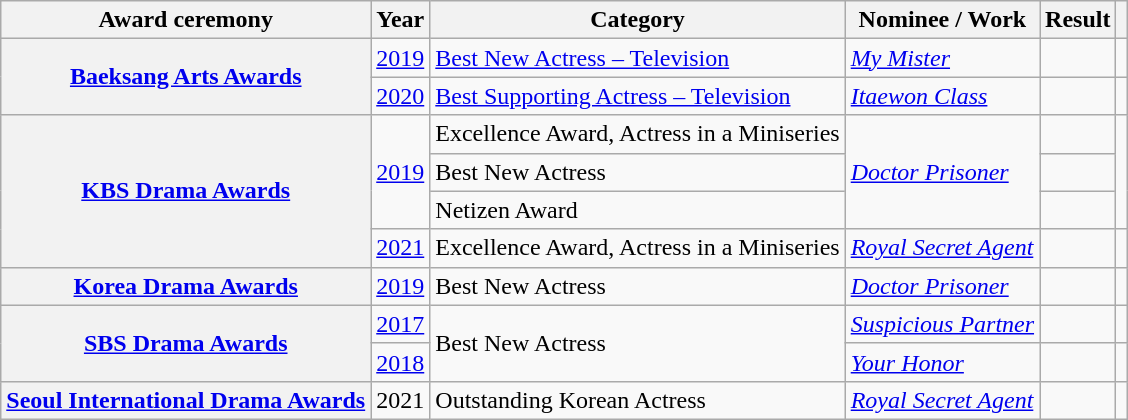<table class="wikitable plainrowheaders sortable">
<tr>
<th scope="col">Award ceremony</th>
<th scope="col">Year</th>
<th scope="col">Category</th>
<th scope="col">Nominee / Work</th>
<th scope="col">Result</th>
<th scope="col" class="unsortable"></th>
</tr>
<tr>
<th scope="row" rowspan="2"><a href='#'>Baeksang Arts Awards</a></th>
<td style="text-align:center"><a href='#'>2019</a></td>
<td><a href='#'>Best New Actress – Television</a></td>
<td><em><a href='#'>My Mister</a></em></td>
<td></td>
<td style="text-align:center"></td>
</tr>
<tr>
<td style="text-align:center"><a href='#'>2020</a></td>
<td><a href='#'>Best Supporting Actress – Television</a></td>
<td><em><a href='#'>Itaewon Class</a></em></td>
<td></td>
<td style="text-align:center"></td>
</tr>
<tr>
<th scope="row" rowspan="4"><a href='#'>KBS Drama Awards</a></th>
<td rowspan="3" style="text-align:center"><a href='#'>2019</a></td>
<td>Excellence Award, Actress in a Miniseries</td>
<td rowspan="3"><em><a href='#'>Doctor Prisoner</a></em></td>
<td></td>
<td rowspan="3" style="text-align:center"></td>
</tr>
<tr>
<td>Best New Actress</td>
<td></td>
</tr>
<tr>
<td>Netizen Award</td>
<td></td>
</tr>
<tr>
<td style="text-align:center"><a href='#'>2021</a></td>
<td>Excellence Award, Actress in a Miniseries</td>
<td><em><a href='#'>Royal Secret Agent</a></em></td>
<td></td>
<td style="text-align:center"></td>
</tr>
<tr>
<th scope="row"><a href='#'>Korea Drama Awards</a></th>
<td style="text-align:center"><a href='#'>2019</a></td>
<td>Best New Actress</td>
<td><em><a href='#'>Doctor Prisoner</a></em></td>
<td></td>
<td style="text-align:center"></td>
</tr>
<tr>
<th scope="row" rowspan="2"><a href='#'>SBS Drama Awards</a></th>
<td style="text-align:center"><a href='#'>2017</a></td>
<td rowspan="2">Best New Actress</td>
<td><em><a href='#'>Suspicious Partner</a></em></td>
<td></td>
<td style="text-align:center"></td>
</tr>
<tr>
<td style="text-align:center"><a href='#'>2018</a></td>
<td><em><a href='#'>Your Honor</a></em></td>
<td></td>
<td style="text-align:center"></td>
</tr>
<tr>
<th scope="row"><a href='#'>Seoul International Drama Awards</a></th>
<td style="text-align:center">2021</td>
<td>Outstanding Korean Actress</td>
<td><em><a href='#'>Royal Secret Agent</a></em></td>
<td></td>
<td style="text-align:center"></td>
</tr>
</table>
